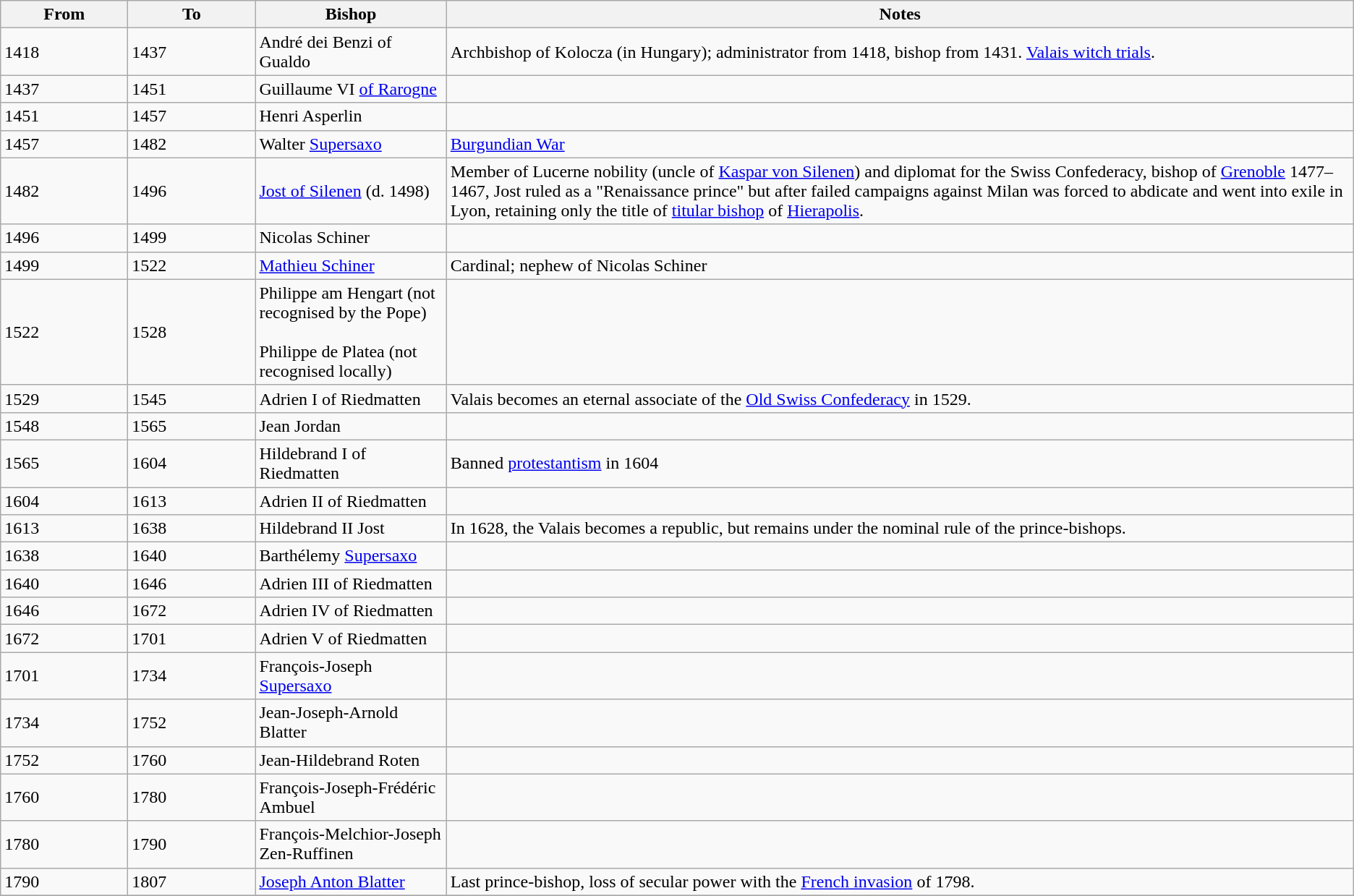<table class=wikitable>
<tr>
<th width=110px>From</th>
<th width=110px>To</th>
<th>Bishop</th>
<th>Notes</th>
</tr>
<tr>
<td>1418</td>
<td>1437</td>
<td>André dei Benzi of Gualdo</td>
<td>Archbishop of Kolocza (in Hungary); administrator from 1418, bishop from 1431. <a href='#'>Valais witch trials</a>.</td>
</tr>
<tr>
<td>1437</td>
<td>1451</td>
<td>Guillaume VI <a href='#'>of Rarogne</a></td>
<td></td>
</tr>
<tr>
<td>1451</td>
<td>1457</td>
<td>Henri Asperlin</td>
<td></td>
</tr>
<tr>
<td>1457</td>
<td>1482</td>
<td>Walter <a href='#'>Supersaxo</a></td>
<td><a href='#'>Burgundian War</a></td>
</tr>
<tr>
<td>1482</td>
<td>1496</td>
<td><a href='#'>Jost of Silenen</a> (d. 1498)</td>
<td>Member of Lucerne nobility (uncle of <a href='#'>Kaspar von Silenen</a>) and diplomat for the Swiss Confederacy, bishop of <a href='#'>Grenoble</a> 1477–1467, Jost ruled as a "Renaissance prince" but after failed campaigns against Milan was forced to abdicate and went into exile in Lyon, retaining only the title of <a href='#'>titular bishop</a> of <a href='#'>Hierapolis</a>.</td>
</tr>
<tr>
<td>1496</td>
<td>1499</td>
<td>Nicolas Schiner</td>
<td></td>
</tr>
<tr>
<td>1499</td>
<td>1522</td>
<td><a href='#'>Mathieu Schiner</a></td>
<td>Cardinal; nephew of Nicolas Schiner</td>
</tr>
<tr>
<td>1522</td>
<td>1528</td>
<td>Philippe am Hengart (not recognised by the Pope)<br><br>Philippe de Platea (not recognised locally)</td>
<td></td>
</tr>
<tr>
<td>1529</td>
<td>1545</td>
<td>Adrien I of Riedmatten</td>
<td>Valais becomes an eternal associate of the <a href='#'>Old Swiss Confederacy</a> in 1529.</td>
</tr>
<tr>
<td>1548</td>
<td>1565</td>
<td>Jean Jordan</td>
<td></td>
</tr>
<tr>
<td>1565</td>
<td>1604</td>
<td>Hildebrand I of Riedmatten</td>
<td>Banned <a href='#'>protestantism</a> in 1604</td>
</tr>
<tr>
<td>1604</td>
<td>1613</td>
<td>Adrien II of Riedmatten</td>
<td></td>
</tr>
<tr>
<td>1613</td>
<td>1638</td>
<td>Hildebrand II Jost</td>
<td>In 1628, the Valais becomes a republic, but remains under the nominal rule of the prince-bishops.</td>
</tr>
<tr>
<td>1638</td>
<td>1640</td>
<td>Barthélemy <a href='#'>Supersaxo</a></td>
<td></td>
</tr>
<tr>
<td>1640</td>
<td>1646</td>
<td>Adrien III of Riedmatten</td>
<td></td>
</tr>
<tr>
<td>1646</td>
<td>1672</td>
<td>Adrien IV of Riedmatten</td>
<td></td>
</tr>
<tr>
<td>1672</td>
<td>1701</td>
<td>Adrien V of Riedmatten</td>
<td></td>
</tr>
<tr>
<td>1701</td>
<td>1734</td>
<td>François-Joseph <a href='#'>Supersaxo</a></td>
<td></td>
</tr>
<tr>
<td>1734</td>
<td>1752</td>
<td>Jean-Joseph-Arnold Blatter</td>
<td></td>
</tr>
<tr>
<td>1752</td>
<td>1760</td>
<td>Jean-Hildebrand Roten</td>
<td></td>
</tr>
<tr>
<td>1760</td>
<td>1780</td>
<td>François-Joseph-Frédéric Ambuel</td>
<td></td>
</tr>
<tr>
<td>1780</td>
<td>1790</td>
<td>François-Melchior-Joseph Zen-Ruffinen</td>
<td></td>
</tr>
<tr>
<td>1790</td>
<td>1807</td>
<td><a href='#'>Joseph Anton Blatter</a></td>
<td>Last prince-bishop, loss of secular power with the <a href='#'>French invasion</a> of 1798.</td>
</tr>
<tr>
</tr>
</table>
